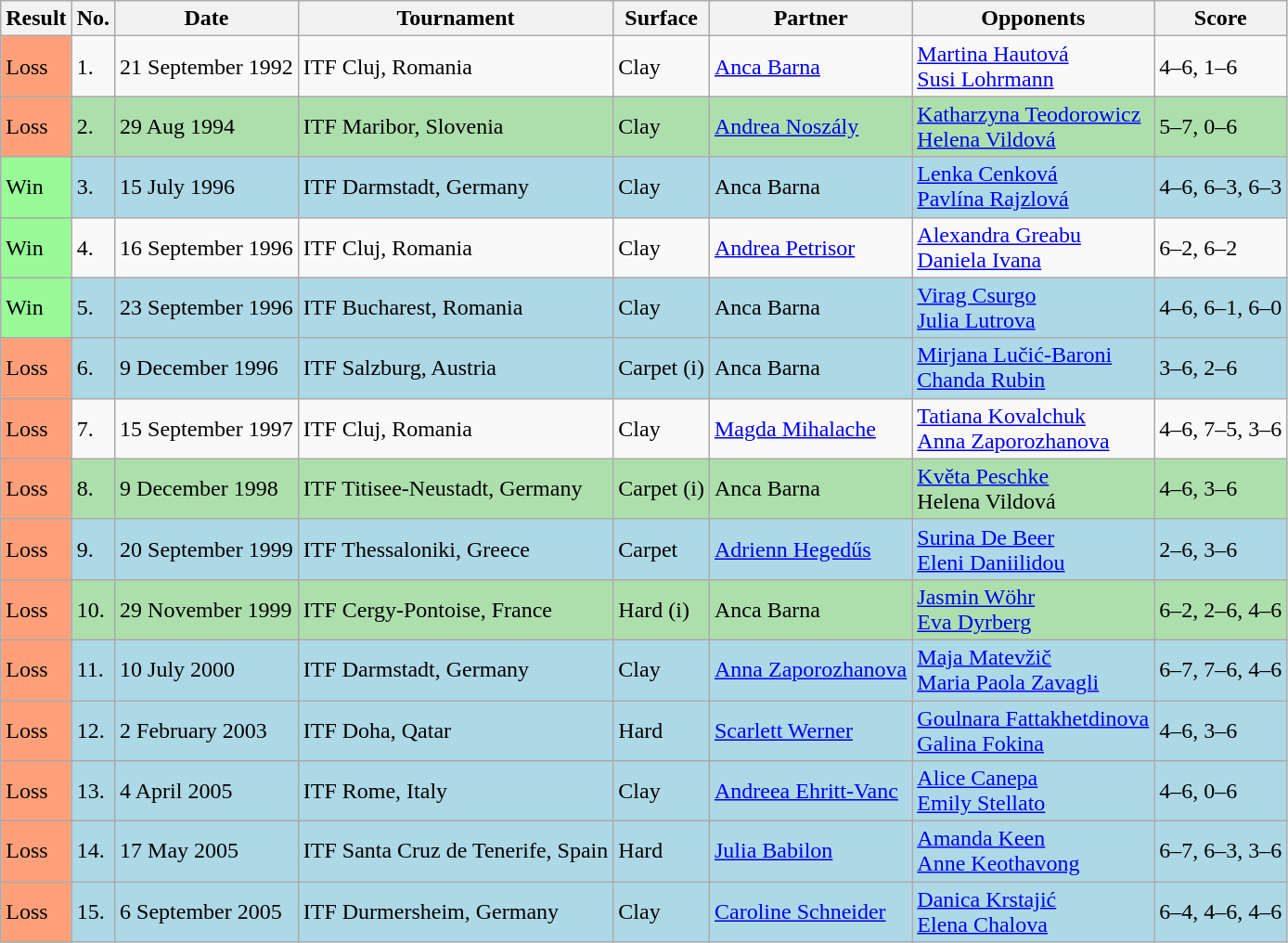<table class="sortable wikitable">
<tr>
<th>Result</th>
<th>No.</th>
<th>Date</th>
<th>Tournament</th>
<th>Surface</th>
<th>Partner</th>
<th>Opponents</th>
<th class="unsortable">Score</th>
</tr>
<tr>
<td style="background:#ffa07a;">Loss</td>
<td>1.</td>
<td>21 September 1992</td>
<td>ITF Cluj, Romania</td>
<td>Clay</td>
<td> <a href='#'>Anca Barna</a></td>
<td> <a href='#'>Martina Hautová</a> <br>  <a href='#'>Susi Lohrmann</a></td>
<td>4–6, 1–6</td>
</tr>
<tr style="background:#addfad;">
<td style="background:#ffa07a;">Loss</td>
<td>2.</td>
<td>29 Aug 1994</td>
<td>ITF Maribor, Slovenia</td>
<td>Clay</td>
<td> <a href='#'>Andrea Noszály</a></td>
<td> <a href='#'>Katharzyna Teodorowicz</a> <br>  <a href='#'>Helena Vildová</a></td>
<td>5–7, 0–6</td>
</tr>
<tr style="background:lightblue;">
<td style="background:#98fb98;">Win</td>
<td>3.</td>
<td>15 July 1996</td>
<td>ITF Darmstadt, Germany</td>
<td>Clay</td>
<td> Anca Barna</td>
<td> <a href='#'>Lenka Cenková</a> <br>  <a href='#'>Pavlína Rajzlová</a></td>
<td>4–6, 6–3, 6–3</td>
</tr>
<tr>
<td style="background:#98fb98;">Win</td>
<td>4.</td>
<td>16 September 1996</td>
<td>ITF Cluj, Romania</td>
<td>Clay</td>
<td> <a href='#'>Andrea Petrisor</a></td>
<td> <a href='#'>Alexandra Greabu</a> <br>  <a href='#'>Daniela Ivana</a></td>
<td>6–2, 6–2</td>
</tr>
<tr style="background:lightblue;">
<td style="background:#98fb98;">Win</td>
<td>5.</td>
<td>23 September 1996</td>
<td>ITF Bucharest, Romania</td>
<td>Clay</td>
<td> Anca Barna</td>
<td> <a href='#'>Virag Csurgo</a> <br>  <a href='#'>Julia Lutrova</a></td>
<td>4–6, 6–1, 6–0</td>
</tr>
<tr style="background:lightblue;">
<td style="background:#ffa07a;">Loss</td>
<td>6.</td>
<td>9 December 1996</td>
<td>ITF Salzburg, Austria</td>
<td>Carpet (i)</td>
<td> Anca Barna</td>
<td> <a href='#'>Mirjana Lučić-Baroni</a> <br>  <a href='#'>Chanda Rubin</a></td>
<td>3–6, 2–6</td>
</tr>
<tr>
<td style="background:#ffa07a;">Loss</td>
<td>7.</td>
<td>15 September 1997</td>
<td>ITF Cluj, Romania</td>
<td>Clay</td>
<td> <a href='#'>Magda Mihalache</a></td>
<td> <a href='#'>Tatiana Kovalchuk</a> <br>  <a href='#'>Anna Zaporozhanova</a></td>
<td>4–6, 7–5, 3–6</td>
</tr>
<tr style="background:#addfad;">
<td style="background:#ffa07a;">Loss</td>
<td>8.</td>
<td>9 December 1998</td>
<td>ITF Titisee-Neustadt, Germany</td>
<td>Carpet (i)</td>
<td> Anca Barna</td>
<td> <a href='#'>Květa Peschke</a> <br>  Helena Vildová</td>
<td>4–6, 3–6</td>
</tr>
<tr style="background:lightblue;">
<td style="background:#ffa07a;">Loss</td>
<td>9.</td>
<td>20 September 1999</td>
<td>ITF Thessaloniki, Greece</td>
<td>Carpet</td>
<td> <a href='#'>Adrienn Hegedűs</a></td>
<td> <a href='#'>Surina De Beer</a> <br>  <a href='#'>Eleni Daniilidou</a></td>
<td>2–6, 3–6</td>
</tr>
<tr style="background:#addfad;">
<td style="background:#ffa07a;">Loss</td>
<td>10.</td>
<td>29 November 1999</td>
<td>ITF Cergy-Pontoise, France</td>
<td>Hard (i)</td>
<td> Anca Barna</td>
<td> <a href='#'>Jasmin Wöhr</a> <br>  <a href='#'>Eva Dyrberg</a></td>
<td>6–2, 2–6, 4–6</td>
</tr>
<tr style="background:lightblue;">
<td style="background:#ffa07a;">Loss</td>
<td>11.</td>
<td>10 July 2000</td>
<td>ITF Darmstadt, Germany</td>
<td>Clay</td>
<td> <a href='#'>Anna Zaporozhanova</a></td>
<td> <a href='#'>Maja Matevžič</a> <br>  <a href='#'>Maria Paola Zavagli</a></td>
<td>6–7, 7–6, 4–6</td>
</tr>
<tr style="background:lightblue;">
<td style="background:#ffa07a;">Loss</td>
<td>12.</td>
<td>2 February 2003</td>
<td>ITF Doha, Qatar</td>
<td>Hard</td>
<td> <a href='#'>Scarlett Werner</a></td>
<td> <a href='#'>Goulnara Fattakhetdinova</a> <br>  <a href='#'>Galina Fokina</a></td>
<td>4–6, 3–6</td>
</tr>
<tr style="background:lightblue;">
<td style="background:#ffa07a;">Loss</td>
<td>13.</td>
<td>4 April 2005</td>
<td>ITF Rome, Italy</td>
<td>Clay</td>
<td> <a href='#'>Andreea Ehritt-Vanc</a></td>
<td> <a href='#'>Alice Canepa</a> <br>  <a href='#'>Emily Stellato</a></td>
<td>4–6, 0–6</td>
</tr>
<tr style="background:lightblue;">
<td style="background:#ffa07a;">Loss</td>
<td>14.</td>
<td>17 May 2005</td>
<td>ITF Santa Cruz de Tenerife, Spain</td>
<td>Hard</td>
<td> <a href='#'>Julia Babilon</a></td>
<td> <a href='#'>Amanda Keen</a> <br>  <a href='#'>Anne Keothavong</a></td>
<td>6–7, 6–3, 3–6</td>
</tr>
<tr style="background:lightblue;">
<td style="background:#ffa07a;">Loss</td>
<td>15.</td>
<td>6 September 2005</td>
<td>ITF Durmersheim, Germany</td>
<td>Clay</td>
<td> <a href='#'>Caroline Schneider</a></td>
<td> <a href='#'>Danica Krstajić</a> <br>  <a href='#'>Elena Chalova</a></td>
<td>6–4, 4–6, 4–6</td>
</tr>
</table>
